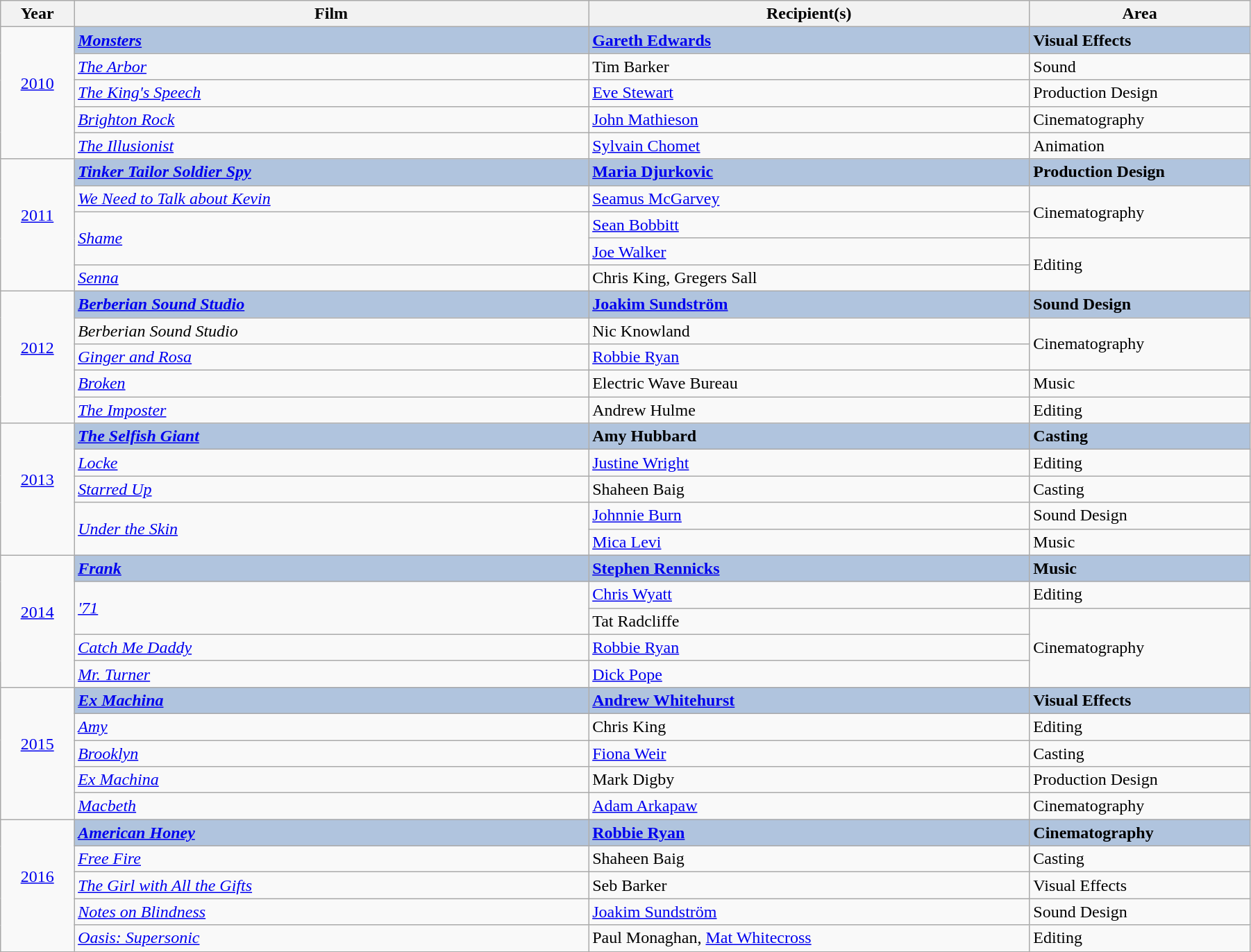<table class="wikitable" width="95%" cellpadding="5">
<tr>
<th width="5%">Year</th>
<th width="35%">Film</th>
<th width="30%">Recipient(s)</th>
<th width="15%">Area</th>
</tr>
<tr>
<td rowspan="5" style="text-align:center;"><a href='#'>2010</a><br><br></td>
<td style="background:#B0C4DE;"><strong><em><a href='#'>Monsters</a></em></strong></td>
<td style="background:#B0C4DE;"><strong><a href='#'>Gareth Edwards</a></strong></td>
<td style="background:#B0C4DE;"><strong>Visual Effects</strong></td>
</tr>
<tr>
<td><em><a href='#'>The Arbor</a></em></td>
<td>Tim Barker</td>
<td>Sound</td>
</tr>
<tr>
<td><em><a href='#'>The King's Speech</a></em></td>
<td><a href='#'>Eve Stewart</a></td>
<td>Production Design</td>
</tr>
<tr>
<td><em><a href='#'>Brighton Rock</a></em></td>
<td><a href='#'>John Mathieson</a></td>
<td>Cinematography</td>
</tr>
<tr>
<td><em><a href='#'>The Illusionist</a></em></td>
<td><a href='#'>Sylvain Chomet</a></td>
<td>Animation</td>
</tr>
<tr>
<td rowspan="5" style="text-align:center;"><a href='#'>2011</a><br><br></td>
<td style="background:#B0C4DE;"><strong><em><a href='#'>Tinker Tailor Soldier Spy</a></em></strong></td>
<td style="background:#B0C4DE;"><strong><a href='#'>Maria Djurkovic</a></strong></td>
<td style="background:#B0C4DE;"><strong>Production Design</strong></td>
</tr>
<tr>
<td><em><a href='#'>We Need to Talk about Kevin</a></em></td>
<td><a href='#'>Seamus McGarvey</a></td>
<td rowspan="2">Cinematography</td>
</tr>
<tr>
<td rowspan="2"><em><a href='#'>Shame</a></em></td>
<td><a href='#'>Sean Bobbitt</a></td>
</tr>
<tr>
<td><a href='#'>Joe Walker</a></td>
<td rowspan="2">Editing</td>
</tr>
<tr>
<td><em><a href='#'>Senna</a></em></td>
<td>Chris King, Gregers Sall</td>
</tr>
<tr>
<td rowspan="5" style="text-align:center;"><a href='#'>2012</a><br><br></td>
<td style="background:#B0C4DE;"><strong><em><a href='#'>Berberian Sound Studio</a></em></strong></td>
<td style="background:#B0C4DE;"><strong><a href='#'>Joakim Sundström</a></strong></td>
<td style="background:#B0C4DE;"><strong>Sound Design</strong></td>
</tr>
<tr>
<td><em>Berberian Sound Studio</em></td>
<td>Nic Knowland</td>
<td rowspan="2">Cinematography</td>
</tr>
<tr>
<td><em><a href='#'>Ginger and Rosa</a></em></td>
<td><a href='#'>Robbie Ryan</a></td>
</tr>
<tr>
<td><em><a href='#'>Broken</a></em></td>
<td>Electric Wave Bureau</td>
<td>Music</td>
</tr>
<tr>
<td><em><a href='#'>The Imposter</a></em></td>
<td>Andrew Hulme</td>
<td>Editing</td>
</tr>
<tr>
<td rowspan="5" style="text-align:center;"><a href='#'>2013</a><br><br></td>
<td style="background:#B0C4DE;"><strong><em><a href='#'>The Selfish Giant</a></em></strong></td>
<td style="background:#B0C4DE;"><strong>Amy Hubbard</strong></td>
<td style="background:#B0C4DE;"><strong>Casting</strong></td>
</tr>
<tr>
<td><em><a href='#'>Locke</a></em></td>
<td><a href='#'>Justine Wright</a></td>
<td>Editing</td>
</tr>
<tr>
<td><em><a href='#'>Starred Up</a></em></td>
<td>Shaheen Baig</td>
<td>Casting</td>
</tr>
<tr>
<td rowspan="2"><em><a href='#'>Under the Skin</a></em></td>
<td><a href='#'>Johnnie Burn</a></td>
<td>Sound Design</td>
</tr>
<tr>
<td><a href='#'>Mica Levi</a></td>
<td>Music</td>
</tr>
<tr>
<td rowspan="5" style="text-align:center;"><a href='#'>2014</a><br><br></td>
<td style="background:#B0C4DE;"><strong><em><a href='#'>Frank</a></em></strong></td>
<td style="background:#B0C4DE;"><strong><a href='#'>Stephen Rennicks</a></strong></td>
<td style="background:#B0C4DE;"><strong>Music</strong></td>
</tr>
<tr>
<td rowspan="2"><em><a href='#'>'71</a></em></td>
<td><a href='#'>Chris Wyatt</a></td>
<td>Editing</td>
</tr>
<tr>
<td>Tat Radcliffe</td>
<td rowspan="3">Cinematography</td>
</tr>
<tr>
<td><em><a href='#'>Catch Me Daddy</a></em></td>
<td><a href='#'>Robbie Ryan</a></td>
</tr>
<tr>
<td><em><a href='#'>Mr. Turner</a></em></td>
<td><a href='#'>Dick Pope</a></td>
</tr>
<tr>
<td rowspan="5" style="text-align:center;"><a href='#'>2015</a><br><br></td>
<td style="background:#B0C4DE;"><strong><em><a href='#'>Ex Machina</a></em></strong></td>
<td style="background:#B0C4DE;"><strong><a href='#'>Andrew Whitehurst</a></strong></td>
<td style="background:#B0C4DE;"><strong>Visual Effects</strong></td>
</tr>
<tr>
<td><em><a href='#'>Amy</a></em></td>
<td>Chris King</td>
<td>Editing</td>
</tr>
<tr>
<td><em><a href='#'>Brooklyn</a></em></td>
<td><a href='#'>Fiona Weir</a></td>
<td>Casting</td>
</tr>
<tr>
<td><em><a href='#'>Ex Machina</a></em></td>
<td>Mark Digby</td>
<td>Production Design</td>
</tr>
<tr>
<td><em><a href='#'>Macbeth</a></em></td>
<td><a href='#'>Adam Arkapaw</a></td>
<td>Cinematography</td>
</tr>
<tr>
<td rowspan="5" style="text-align:center;"><a href='#'>2016</a><br><br></td>
<td style="background:#B0C4DE;"><strong><em><a href='#'>American Honey</a></em></strong></td>
<td style="background:#B0C4DE;"><strong><a href='#'>Robbie Ryan</a></strong></td>
<td style="background:#B0C4DE;"><strong>Cinematography</strong></td>
</tr>
<tr>
<td><em><a href='#'>Free Fire</a></em></td>
<td>Shaheen Baig</td>
<td>Casting</td>
</tr>
<tr>
<td><em><a href='#'>The Girl with All the Gifts</a></em></td>
<td>Seb Barker</td>
<td>Visual Effects</td>
</tr>
<tr>
<td><em><a href='#'>Notes on Blindness</a></em></td>
<td><a href='#'>Joakim Sundström</a></td>
<td>Sound Design</td>
</tr>
<tr>
<td><em><a href='#'>Oasis: Supersonic</a></em></td>
<td>Paul Monaghan, <a href='#'>Mat Whitecross</a></td>
<td>Editing</td>
</tr>
<tr>
</tr>
</table>
